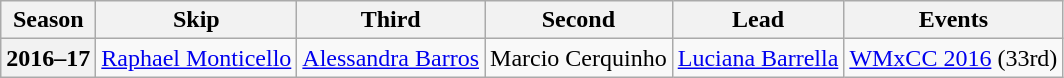<table class="wikitable">
<tr>
<th scope="col">Season</th>
<th scope="col">Skip</th>
<th scope="col">Third</th>
<th scope="col">Second</th>
<th scope="col">Lead</th>
<th scope="col">Events</th>
</tr>
<tr>
<th scope="row">2016–17</th>
<td><a href='#'>Raphael Monticello</a></td>
<td><a href='#'>Alessandra Barros</a></td>
<td>Marcio Cerquinho</td>
<td><a href='#'>Luciana Barrella</a></td>
<td><a href='#'>WMxCC 2016</a> (33rd)</td>
</tr>
</table>
